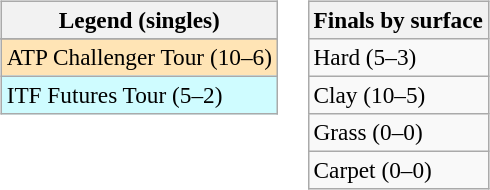<table>
<tr valign=top>
<td><br><table class=wikitable style=font-size:97%>
<tr>
<th>Legend (singles)</th>
</tr>
<tr bgcolor=e5d1cb>
</tr>
<tr bgcolor=moccasin>
<td>ATP Challenger Tour (10–6)</td>
</tr>
<tr bgcolor=cffcff>
<td>ITF Futures Tour (5–2)</td>
</tr>
</table>
</td>
<td><br><table class=wikitable style=font-size:97%>
<tr>
<th>Finals by surface</th>
</tr>
<tr>
<td>Hard (5–3)</td>
</tr>
<tr>
<td>Clay (10–5)</td>
</tr>
<tr>
<td>Grass (0–0)</td>
</tr>
<tr>
<td>Carpet (0–0)</td>
</tr>
</table>
</td>
</tr>
</table>
